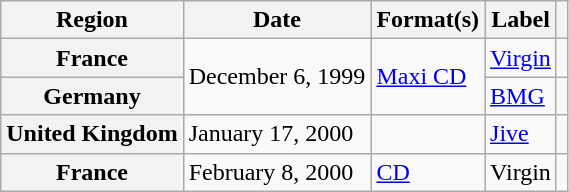<table class="wikitable plainrowheaders">
<tr>
<th scope="col">Region</th>
<th scope="col">Date</th>
<th scope="col">Format(s)</th>
<th scope="col">Label</th>
<th scope="col"></th>
</tr>
<tr>
<th scope="row">France</th>
<td rowspan="2">December 6, 1999</td>
<td rowspan="2"><a href='#'>Maxi CD</a></td>
<td><a href='#'>Virgin</a></td>
<td></td>
</tr>
<tr>
<th scope="row">Germany</th>
<td><a href='#'>BMG</a></td>
<td></td>
</tr>
<tr>
<th scope="row">United Kingdom</th>
<td>January 17, 2000</td>
<td></td>
<td><a href='#'>Jive</a></td>
<td></td>
</tr>
<tr>
<th scope="row">France</th>
<td>February 8, 2000</td>
<td><a href='#'>CD</a></td>
<td>Virgin</td>
<td></td>
</tr>
</table>
